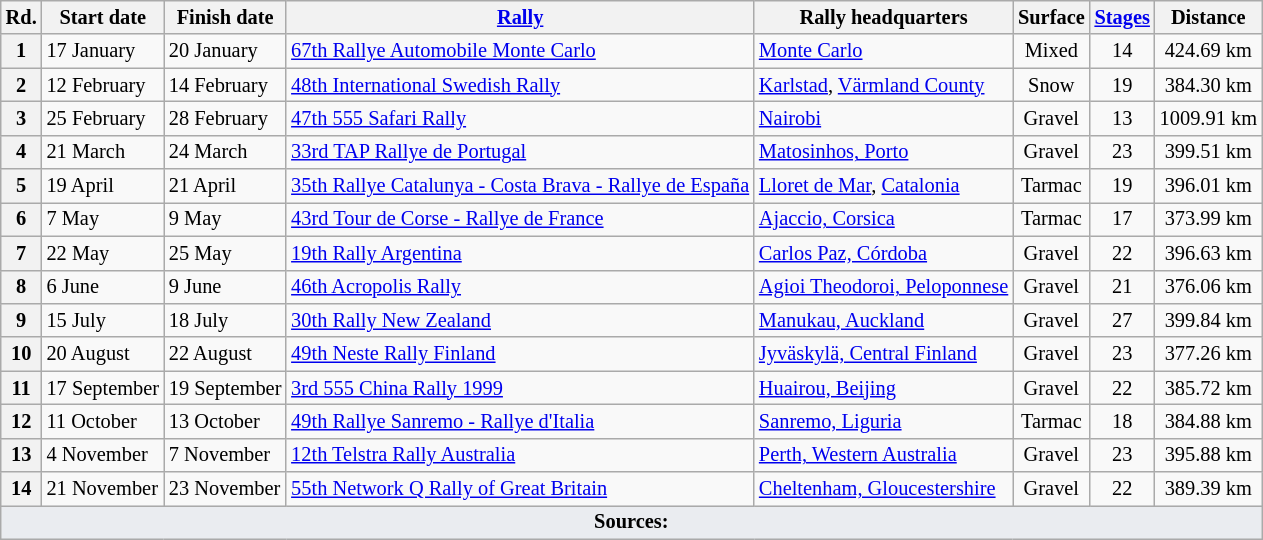<table class="wikitable" style="font-size: 85%;">
<tr>
<th>Rd.</th>
<th>Start date</th>
<th>Finish date</th>
<th><a href='#'>Rally</a></th>
<th>Rally headquarters</th>
<th>Surface</th>
<th><a href='#'>Stages</a></th>
<th>Distance</th>
</tr>
<tr>
<th>1</th>
<td>17 January</td>
<td>20 January</td>
<td> <a href='#'>67th Rallye Automobile Monte Carlo</a></td>
<td><a href='#'>Monte Carlo</a></td>
<td align=center>Mixed</td>
<td align=center>14</td>
<td align=center>424.69 km</td>
</tr>
<tr>
<th>2</th>
<td>12 February</td>
<td>14 February</td>
<td> <a href='#'>48th International Swedish Rally</a></td>
<td><a href='#'>Karlstad</a>, <a href='#'>Värmland County</a></td>
<td align=center>Snow</td>
<td align=center>19</td>
<td align=center>384.30 km</td>
</tr>
<tr>
<th>3</th>
<td>25 February</td>
<td>28 February</td>
<td> <a href='#'>47th 555 Safari Rally</a></td>
<td><a href='#'>Nairobi</a></td>
<td align=center>Gravel</td>
<td align=center>13</td>
<td align=center>1009.91 km</td>
</tr>
<tr>
<th>4</th>
<td>21 March</td>
<td>24 March</td>
<td> <a href='#'>33rd TAP Rallye de Portugal</a></td>
<td><a href='#'>Matosinhos, Porto</a></td>
<td align=center>Gravel</td>
<td align=center>23</td>
<td align=center>399.51 km</td>
</tr>
<tr>
<th>5</th>
<td>19 April</td>
<td>21 April</td>
<td> <a href='#'>35th Rallye Catalunya - Costa Brava - Rallye de España</a></td>
<td><a href='#'>Lloret de Mar</a>, <a href='#'>Catalonia</a></td>
<td align=center>Tarmac</td>
<td align=center>19</td>
<td align=center>396.01 km</td>
</tr>
<tr>
<th>6</th>
<td>7 May</td>
<td>9 May</td>
<td> <a href='#'>43rd Tour de Corse - Rallye de France</a></td>
<td><a href='#'>Ajaccio, Corsica</a></td>
<td align=center>Tarmac</td>
<td align=center>17</td>
<td align=center>373.99 km</td>
</tr>
<tr>
<th>7</th>
<td>22 May</td>
<td>25 May</td>
<td> <a href='#'>19th Rally Argentina</a></td>
<td><a href='#'>Carlos Paz, Córdoba</a></td>
<td align=center>Gravel</td>
<td align=center>22</td>
<td align=center>396.63 km</td>
</tr>
<tr>
<th>8</th>
<td>6 June</td>
<td>9 June</td>
<td> <a href='#'>46th Acropolis Rally</a></td>
<td><a href='#'>Agioi Theodoroi, Peloponnese</a></td>
<td align=center>Gravel</td>
<td align=center>21</td>
<td align=center>376.06 km</td>
</tr>
<tr>
<th>9</th>
<td>15 July</td>
<td>18 July</td>
<td> <a href='#'>30th Rally New Zealand</a></td>
<td><a href='#'>Manukau, Auckland</a></td>
<td align=center>Gravel</td>
<td align=center>27</td>
<td align=center>399.84 km</td>
</tr>
<tr>
<th>10</th>
<td>20 August</td>
<td>22 August</td>
<td> <a href='#'>49th Neste Rally Finland</a></td>
<td><a href='#'>Jyväskylä, Central Finland</a></td>
<td align=center>Gravel</td>
<td align=center>23</td>
<td align=center>377.26 km</td>
</tr>
<tr>
<th>11</th>
<td>17 September</td>
<td>19 September</td>
<td> <a href='#'>3rd 555 China Rally 1999</a></td>
<td><a href='#'>Huairou, Beijing</a></td>
<td align=center>Gravel</td>
<td align=center>22</td>
<td align=center>385.72 km</td>
</tr>
<tr>
<th>12</th>
<td>11 October</td>
<td>13 October</td>
<td> <a href='#'>49th Rallye Sanremo - Rallye d'Italia</a></td>
<td><a href='#'>Sanremo, Liguria</a></td>
<td align=center>Tarmac</td>
<td align=center>18</td>
<td align=center>384.88 km</td>
</tr>
<tr>
<th>13</th>
<td>4 November</td>
<td>7 November</td>
<td> <a href='#'>12th Telstra Rally Australia</a></td>
<td><a href='#'>Perth, Western Australia</a></td>
<td align=center>Gravel</td>
<td align=center>23</td>
<td align=center>395.88 km</td>
</tr>
<tr>
<th>14</th>
<td>21 November</td>
<td>23 November</td>
<td> <a href='#'>55th Network Q Rally of Great Britain</a></td>
<td><a href='#'>Cheltenham, Gloucestershire</a></td>
<td align=center>Gravel</td>
<td align="center">22</td>
<td align="center">389.39 km</td>
</tr>
<tr>
<td colspan="8" style="background-color:#EAECF0;text-align:center"><strong>Sources:</strong></td>
</tr>
</table>
